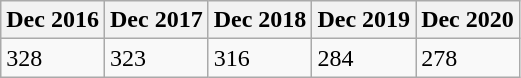<table class="wikitable">
<tr>
<th>Dec 2016</th>
<th>Dec 2017</th>
<th>Dec 2018</th>
<th>Dec 2019</th>
<th>Dec 2020</th>
</tr>
<tr>
<td>328</td>
<td>323</td>
<td>316</td>
<td>284</td>
<td>278</td>
</tr>
</table>
